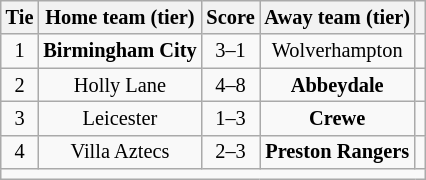<table class="wikitable" style="text-align:center; font-size:85%">
<tr>
<th>Tie</th>
<th>Home team (tier)</th>
<th>Score</th>
<th>Away team (tier)</th>
<th></th>
</tr>
<tr>
<td align="center">1</td>
<td><strong>Birmingham City</strong></td>
<td align="center">3–1</td>
<td>Wolverhampton</td>
<td></td>
</tr>
<tr>
<td align="center">2</td>
<td>Holly Lane</td>
<td align="center">4–8</td>
<td><strong>Abbeydale</strong></td>
<td></td>
</tr>
<tr>
<td align="center">3</td>
<td>Leicester</td>
<td align="center">1–3</td>
<td><strong>Crewe</strong></td>
<td></td>
</tr>
<tr>
<td align="center">4</td>
<td>Villa Aztecs</td>
<td align="center">2–3</td>
<td><strong>Preston Rangers</strong></td>
<td></td>
</tr>
<tr>
<td colspan="5" align="center"></td>
</tr>
</table>
